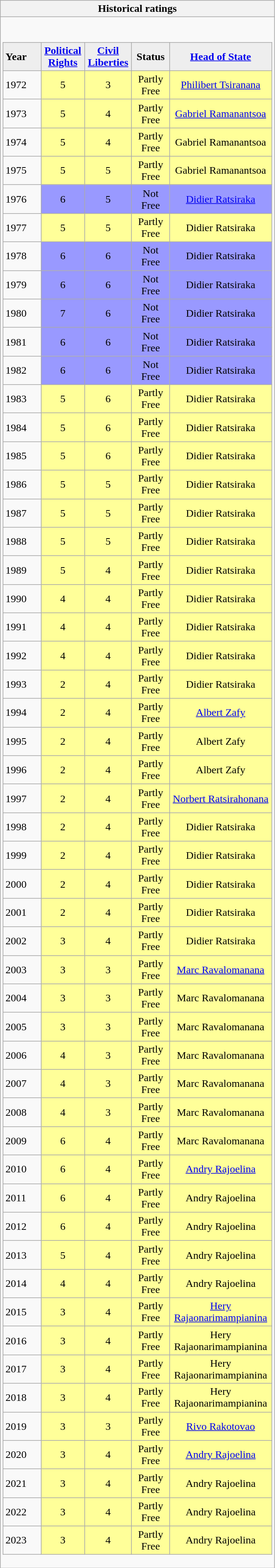<table class="wikitable mw-collapsible collapsible collapsed" style="border:none; ">
<tr>
<th>Historical ratings</th>
</tr>
<tr>
<td><br><table class="wikitable sortable" width=100% style="border-collapse:collapse;">
<tr style="background:#eee; font-weight:bold; text-align:center;">
<td style="width:3em; text-align:left;">Year</td>
<td style="width:3em;"><a href='#'>Political Rights</a></td>
<td style="width:3em;"><a href='#'>Civil Liberties</a></td>
<td style="width:3em;">Status</td>
<td style="width:3em;"><a href='#'>Head of State</a></td>
</tr>
<tr align=center>
<td align=left>1972</td>
<td style="background:#ff9;">5</td>
<td style="background:#ff9;">3</td>
<td style="background:#ff9;">Partly Free</td>
<td style="background:#ff9;"><a href='#'>Philibert Tsiranana</a></td>
</tr>
<tr align=center>
<td align=left>1973</td>
<td style="background:#ff9;">5</td>
<td style="background:#ff9;">4</td>
<td style="background:#ff9;">Partly Free</td>
<td style="background:#ff9;"><a href='#'>Gabriel Ramanantsoa</a></td>
</tr>
<tr align=center>
<td align=left>1974</td>
<td style="background:#ff9;">5</td>
<td style="background:#ff9;">4</td>
<td style="background:#ff9;">Partly Free</td>
<td style="background:#ff9;">Gabriel Ramanantsoa</td>
</tr>
<tr align=center>
<td align=left>1975</td>
<td style="background:#ff9;">5</td>
<td style="background:#ff9;">5</td>
<td style="background:#ff9;">Partly Free</td>
<td style="background:#ff9;">Gabriel Ramanantsoa</td>
</tr>
<tr align=center>
<td align=left>1976</td>
<td style="background:#99f;">6</td>
<td style="background:#99f;">5</td>
<td style="background:#99f;">Not Free</td>
<td style="background:#99f;"><a href='#'>Didier Ratsiraka</a></td>
</tr>
<tr align=center>
<td align=left>1977</td>
<td style="background:#ff9;">5</td>
<td style="background:#ff9;">5</td>
<td style="background:#ff9;">Partly Free</td>
<td style="background:#ff9;">Didier Ratsiraka</td>
</tr>
<tr align=center>
<td align=left>1978</td>
<td style="background:#99f;">6</td>
<td style="background:#99f;">6</td>
<td style="background:#99f;">Not Free</td>
<td style="background:#99f;">Didier Ratsiraka</td>
</tr>
<tr align=center>
<td align=left>1979</td>
<td style="background:#99f;">6</td>
<td style="background:#99f;">6</td>
<td style="background:#99f;">Not Free</td>
<td style="background:#99f;">Didier Ratsiraka</td>
</tr>
<tr align=center>
<td align=left>1980</td>
<td style="background:#99f;">7</td>
<td style="background:#99f;">6</td>
<td style="background:#99f;">Not Free</td>
<td style="background:#99f;">Didier Ratsiraka</td>
</tr>
<tr align=center>
<td align=left>1981</td>
<td style="background:#99f;">6</td>
<td style="background:#99f;">6</td>
<td style="background:#99f;">Not Free</td>
<td style="background:#99f;">Didier Ratsiraka</td>
</tr>
<tr align=center>
<td align=left>1982</td>
<td style="background:#99f;">6</td>
<td style="background:#99f;">6</td>
<td style="background:#99f;">Not Free</td>
<td style="background:#99f;">Didier Ratsiraka</td>
</tr>
<tr align=center>
<td align=left>1983</td>
<td style="background:#ff9;">5</td>
<td style="background:#ff9;">6</td>
<td style="background:#ff9;">Partly Free</td>
<td style="background:#ff9;">Didier Ratsiraka</td>
</tr>
<tr align=center>
<td align=left>1984</td>
<td style="background:#ff9;">5</td>
<td style="background:#ff9;">6</td>
<td style="background:#ff9;">Partly Free</td>
<td style="background:#ff9;">Didier Ratsiraka</td>
</tr>
<tr align=center>
<td align=left>1985</td>
<td style="background:#ff9;">5</td>
<td style="background:#ff9;">6</td>
<td style="background:#ff9;">Partly Free</td>
<td style="background:#ff9;">Didier Ratsiraka</td>
</tr>
<tr align=center>
<td align=left>1986</td>
<td style="background:#ff9;">5</td>
<td style="background:#ff9;">5</td>
<td style="background:#ff9;">Partly Free</td>
<td style="background:#ff9;">Didier Ratsiraka</td>
</tr>
<tr align=center>
<td align=left>1987</td>
<td style="background:#ff9;">5</td>
<td style="background:#ff9;">5</td>
<td style="background:#ff9;">Partly Free</td>
<td style="background:#ff9;">Didier Ratsiraka</td>
</tr>
<tr align=center>
<td align=left>1988</td>
<td style="background:#ff9;">5</td>
<td style="background:#ff9;">5</td>
<td style="background:#ff9;">Partly Free</td>
<td style="background:#ff9;">Didier Ratsiraka</td>
</tr>
<tr align=center>
<td align=left>1989</td>
<td style="background:#ff9;">5</td>
<td style="background:#ff9;">4</td>
<td style="background:#ff9;">Partly Free</td>
<td style="background:#ff9;">Didier Ratsiraka</td>
</tr>
<tr align=center>
<td align=left>1990</td>
<td style="background:#ff9;">4</td>
<td style="background:#ff9;">4</td>
<td style="background:#ff9;">Partly Free</td>
<td style="background:#ff9;">Didier Ratsiraka</td>
</tr>
<tr align=center>
<td align=left>1991</td>
<td style="background:#ff9;">4</td>
<td style="background:#ff9;">4</td>
<td style="background:#ff9;">Partly Free</td>
<td style="background:#ff9;">Didier Ratsiraka</td>
</tr>
<tr align=center>
<td align=left>1992</td>
<td style="background:#ff9;">4</td>
<td style="background:#ff9;">4</td>
<td style="background:#ff9;">Partly Free</td>
<td style="background:#ff9;">Didier Ratsiraka</td>
</tr>
<tr align=center>
<td align=left>1993</td>
<td style="background:#ff9;">2</td>
<td style="background:#ff9;">4</td>
<td style="background:#ff9;">Partly Free</td>
<td style="background:#ff9;">Didier Ratsiraka</td>
</tr>
<tr align=center>
<td align=left>1994</td>
<td style="background:#ff9;">2</td>
<td style="background:#ff9;">4</td>
<td style="background:#ff9;">Partly Free</td>
<td style="background:#ff9;"><a href='#'>Albert Zafy</a></td>
</tr>
<tr align=center>
<td align=left>1995</td>
<td style="background:#ff9;">2</td>
<td style="background:#ff9;">4</td>
<td style="background:#ff9;">Partly Free</td>
<td style="background:#ff9;">Albert Zafy</td>
</tr>
<tr align=center>
<td align=left>1996</td>
<td style="background:#ff9;">2</td>
<td style="background:#ff9;">4</td>
<td style="background:#ff9;">Partly Free</td>
<td style="background:#ff9;">Albert Zafy</td>
</tr>
<tr align=center>
<td align=left>1997</td>
<td style="background:#ff9;">2</td>
<td style="background:#ff9;">4</td>
<td style="background:#ff9;">Partly Free</td>
<td style="background:#ff9;"><a href='#'>Norbert Ratsirahonana</a></td>
</tr>
<tr align=center>
<td align=left>1998</td>
<td style="background:#ff9;">2</td>
<td style="background:#ff9;">4</td>
<td style="background:#ff9;">Partly Free</td>
<td style="background:#ff9;">Didier Ratsiraka</td>
</tr>
<tr align=center>
<td align=left>1999</td>
<td style="background:#ff9;">2</td>
<td style="background:#ff9;">4</td>
<td style="background:#ff9;">Partly Free</td>
<td style="background:#ff9;">Didier Ratsiraka</td>
</tr>
<tr align=center>
<td align=left>2000</td>
<td style="background:#ff9;">2</td>
<td style="background:#ff9;">4</td>
<td style="background:#ff9;">Partly Free</td>
<td style="background:#ff9;">Didier Ratsiraka</td>
</tr>
<tr align=center>
<td align=left>2001</td>
<td style="background:#ff9;">2</td>
<td style="background:#ff9;">4</td>
<td style="background:#ff9;">Partly Free</td>
<td style="background:#ff9;">Didier Ratsiraka</td>
</tr>
<tr align=center>
<td align=left>2002</td>
<td style="background:#ff9;">3</td>
<td style="background:#ff9;">4</td>
<td style="background:#ff9;">Partly Free</td>
<td style="background:#ff9;">Didier Ratsiraka</td>
</tr>
<tr align=center>
<td align=left>2003</td>
<td style="background:#ff9;">3</td>
<td style="background:#ff9;">3</td>
<td style="background:#ff9;">Partly Free</td>
<td style="background:#ff9;"><a href='#'>Marc Ravalomanana</a></td>
</tr>
<tr align=center>
<td align=left>2004</td>
<td style="background:#ff9;">3</td>
<td style="background:#ff9;">3</td>
<td style="background:#ff9;">Partly Free</td>
<td style="background:#ff9;">Marc Ravalomanana</td>
</tr>
<tr align=center>
<td align=left>2005</td>
<td style="background:#ff9;">3</td>
<td style="background:#ff9;">3</td>
<td style="background:#ff9;">Partly Free</td>
<td style="background:#ff9;">Marc Ravalomanana</td>
</tr>
<tr align=center>
<td align=left>2006</td>
<td style="background:#ff9;">4</td>
<td style="background:#ff9;">3</td>
<td style="background:#ff9;">Partly Free</td>
<td style="background:#ff9;">Marc Ravalomanana</td>
</tr>
<tr align=center>
<td align=left>2007</td>
<td style="background:#ff9;">4</td>
<td style="background:#ff9;">3</td>
<td style="background:#ff9;">Partly Free</td>
<td style="background:#ff9;">Marc Ravalomanana</td>
</tr>
<tr align=center>
<td align=left>2008</td>
<td style="background:#ff9;">4</td>
<td style="background:#ff9;">3</td>
<td style="background:#ff9;">Partly Free</td>
<td style="background:#ff9;">Marc Ravalomanana</td>
</tr>
<tr align=center>
<td align=left>2009</td>
<td style="background:#ff9;">6</td>
<td style="background:#ff9;">4</td>
<td style="background:#ff9;">Partly Free</td>
<td style="background:#ff9;">Marc Ravalomanana</td>
</tr>
<tr align=center>
<td align=left>2010</td>
<td style="background:#ff9;">6</td>
<td style="background:#ff9;">4</td>
<td style="background:#ff9;">Partly Free</td>
<td style="background:#ff9;"><a href='#'>Andry Rajoelina</a></td>
</tr>
<tr align=center>
<td align=left>2011</td>
<td style="background:#ff9;">6</td>
<td style="background:#ff9;">4</td>
<td style="background:#ff9;">Partly Free</td>
<td style="background:#ff9;">Andry Rajoelina</td>
</tr>
<tr align=center>
<td align=left>2012</td>
<td style="background:#ff9;">6</td>
<td style="background:#ff9;">4</td>
<td style="background:#ff9;">Partly Free</td>
<td style="background:#ff9;">Andry Rajoelina</td>
</tr>
<tr align=center>
<td align=left>2013</td>
<td style="background:#ff9;">5</td>
<td style="background:#ff9;">4</td>
<td style="background:#ff9;">Partly Free</td>
<td style="background:#ff9;">Andry Rajoelina</td>
</tr>
<tr align=center>
<td align=left>2014</td>
<td style="background:#ff9;">4</td>
<td style="background:#ff9;">4</td>
<td style="background:#ff9;">Partly Free</td>
<td style="background:#ff9;">Andry Rajoelina</td>
</tr>
<tr align=center>
<td align=left>2015</td>
<td style="background:#ff9;">3</td>
<td style="background:#ff9;">4</td>
<td style="background:#ff9;">Partly Free</td>
<td style="background:#ff9;"><a href='#'>Hery Rajaonarimampianina</a></td>
</tr>
<tr align=center>
<td align=left>2016</td>
<td style="background:#ff9;">3</td>
<td style="background:#ff9;">4</td>
<td style="background:#ff9;">Partly Free</td>
<td style="background:#ff9;">Hery Rajaonarimampianina</td>
</tr>
<tr align=center>
<td align=left>2017</td>
<td style="background:#ff9;">3</td>
<td style="background:#ff9;">4</td>
<td style="background:#ff9;">Partly Free</td>
<td style="background:#ff9;">Hery Rajaonarimampianina</td>
</tr>
<tr align=center>
<td align=left>2018</td>
<td style="background:#ff9;">3</td>
<td style="background:#ff9;">4</td>
<td style="background:#ff9;">Partly Free</td>
<td style="background:#ff9;">Hery Rajaonarimampianina</td>
</tr>
<tr align=center>
<td align=left>2019</td>
<td style="background:#ff9;">3</td>
<td style="background:#ff9;">3</td>
<td style="background:#ff9;">Partly Free</td>
<td style="background:#ff9;"><a href='#'>Rivo Rakotovao</a></td>
</tr>
<tr align=center>
<td align=left>2020</td>
<td style="background:#ff9;">3</td>
<td style="background:#ff9;">4</td>
<td style="background:#ff9;">Partly Free</td>
<td style="background:#ff9;"><a href='#'>Andry Rajoelina</a></td>
</tr>
<tr align=center>
<td align=left>2021</td>
<td style="background:#ff9;">3</td>
<td style="background:#ff9;">4</td>
<td style="background:#ff9;">Partly Free</td>
<td style="background:#ff9;">Andry Rajoelina</td>
</tr>
<tr align=center>
<td align=left>2022</td>
<td style="background:#ff9;">3</td>
<td style="background:#ff9;">4</td>
<td style="background:#ff9;">Partly Free</td>
<td style="background:#ff9;">Andry Rajoelina</td>
</tr>
<tr align=center>
<td align=left>2023</td>
<td style="background:#ff9;">3</td>
<td style="background:#ff9;">4</td>
<td style="background:#ff9;">Partly Free</td>
<td style="background:#ff9;">Andry Rajoelina</td>
</tr>
</table>
</td>
</tr>
</table>
